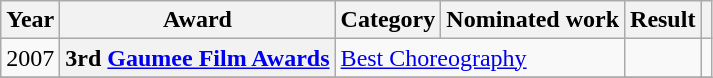<table class="wikitable plainrowheaders sortable">
<tr>
<th scope="col">Year</th>
<th scope="col">Award</th>
<th scope="col">Category</th>
<th scope="col">Nominated work</th>
<th scope="col">Result</th>
<th scope="col" class="unsortable"></th>
</tr>
<tr>
<td>2007</td>
<th scope="row">3rd <a href='#'>Gaumee Film Awards</a></th>
<td colspan="2"><a href='#'>Best Choreography</a></td>
<td></td>
<td style="text-align:center;"></td>
</tr>
<tr>
</tr>
</table>
